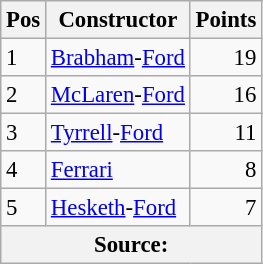<table class="wikitable" style="font-size: 95%;">
<tr>
<th>Pos</th>
<th>Constructor</th>
<th>Points</th>
</tr>
<tr>
<td>1</td>
<td> <a href='#'>Brabham</a>-<a href='#'>Ford</a></td>
<td align="right">19</td>
</tr>
<tr>
<td>2</td>
<td> <a href='#'>McLaren</a>-<a href='#'>Ford</a></td>
<td align="right">16</td>
</tr>
<tr>
<td>3</td>
<td> <a href='#'>Tyrrell</a>-<a href='#'>Ford</a></td>
<td align="right">11</td>
</tr>
<tr>
<td>4</td>
<td> <a href='#'>Ferrari</a></td>
<td align="right">8</td>
</tr>
<tr>
<td>5</td>
<td> <a href='#'>Hesketh</a>-<a href='#'>Ford</a></td>
<td align="right">7</td>
</tr>
<tr>
<th colspan=4>Source:</th>
</tr>
</table>
